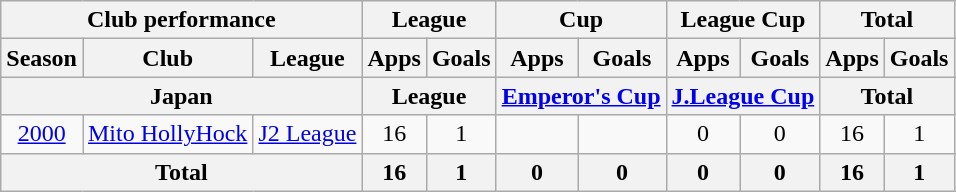<table class="wikitable" style="text-align:center;">
<tr>
<th colspan=3>Club performance</th>
<th colspan=2>League</th>
<th colspan=2>Cup</th>
<th colspan=2>League Cup</th>
<th colspan=2>Total</th>
</tr>
<tr>
<th>Season</th>
<th>Club</th>
<th>League</th>
<th>Apps</th>
<th>Goals</th>
<th>Apps</th>
<th>Goals</th>
<th>Apps</th>
<th>Goals</th>
<th>Apps</th>
<th>Goals</th>
</tr>
<tr>
<th colspan=3>Japan</th>
<th colspan=2>League</th>
<th colspan=2><a href='#'>Emperor's Cup</a></th>
<th colspan=2><a href='#'>J.League Cup</a></th>
<th colspan=2>Total</th>
</tr>
<tr>
<td><a href='#'>2000</a></td>
<td><a href='#'>Mito HollyHock</a></td>
<td><a href='#'>J2 League</a></td>
<td>16</td>
<td>1</td>
<td></td>
<td></td>
<td>0</td>
<td>0</td>
<td>16</td>
<td>1</td>
</tr>
<tr>
<th colspan=3>Total</th>
<th>16</th>
<th>1</th>
<th>0</th>
<th>0</th>
<th>0</th>
<th>0</th>
<th>16</th>
<th>1</th>
</tr>
</table>
